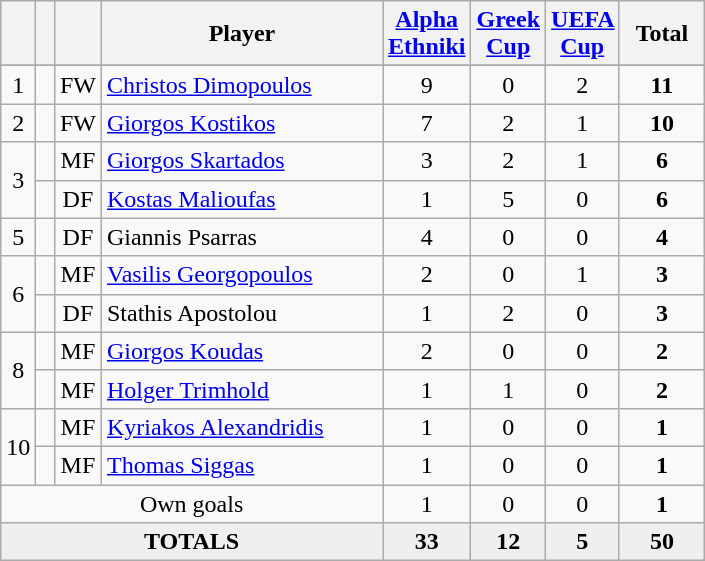<table class="wikitable sortable" style="text-align:center">
<tr>
<th width=5></th>
<th width=5></th>
<th width=5></th>
<th width=180>Player</th>
<th width=30><a href='#'>Alpha Ethniki</a></th>
<th width=30><a href='#'>Greek Cup</a></th>
<th width=30><a href='#'>UEFA Cup</a></th>
<th width=50>Total</th>
</tr>
<tr>
</tr>
<tr>
<td>1</td>
<td></td>
<td>FW</td>
<td align=left> <a href='#'>Christos Dimopoulos</a></td>
<td>9</td>
<td>0</td>
<td>2</td>
<td><strong>11</strong></td>
</tr>
<tr>
<td>2</td>
<td></td>
<td>FW</td>
<td align=left> <a href='#'>Giorgos Kostikos</a></td>
<td>7</td>
<td>2</td>
<td>1</td>
<td><strong>10</strong></td>
</tr>
<tr>
<td rowspan=2>3</td>
<td></td>
<td>MF</td>
<td align=left> <a href='#'>Giorgos Skartados</a></td>
<td>3</td>
<td>2</td>
<td>1</td>
<td><strong>6</strong></td>
</tr>
<tr>
<td></td>
<td>DF</td>
<td align=left> <a href='#'>Kostas Malioufas</a></td>
<td>1</td>
<td>5</td>
<td>0</td>
<td><strong>6</strong></td>
</tr>
<tr>
<td>5</td>
<td></td>
<td>DF</td>
<td align=left> Giannis Psarras</td>
<td>4</td>
<td>0</td>
<td>0</td>
<td><strong>4</strong></td>
</tr>
<tr>
<td rowspan=2>6</td>
<td></td>
<td>MF</td>
<td align=left> <a href='#'>Vasilis Georgopoulos</a></td>
<td>2</td>
<td>0</td>
<td>1</td>
<td><strong>3</strong></td>
</tr>
<tr>
<td></td>
<td>DF</td>
<td align=left> Stathis Apostolou</td>
<td>1</td>
<td>2</td>
<td>0</td>
<td><strong>3</strong></td>
</tr>
<tr>
<td rowspan=2>8</td>
<td></td>
<td>MF</td>
<td align=left> <a href='#'>Giorgos Koudas</a></td>
<td>2</td>
<td>0</td>
<td>0</td>
<td><strong>2</strong></td>
</tr>
<tr>
<td></td>
<td>MF</td>
<td align=left> <a href='#'>Holger Trimhold</a></td>
<td>1</td>
<td>1</td>
<td>0</td>
<td><strong>2</strong></td>
</tr>
<tr>
<td rowspan=2>10</td>
<td></td>
<td>MF</td>
<td align=left> <a href='#'>Kyriakos Alexandridis</a></td>
<td>1</td>
<td>0</td>
<td>0</td>
<td><strong>1</strong></td>
</tr>
<tr>
<td></td>
<td>MF</td>
<td align=left> <a href='#'>Thomas Siggas</a></td>
<td>1</td>
<td>0</td>
<td>0</td>
<td><strong>1</strong></td>
</tr>
<tr>
<td colspan="4">Own goals</td>
<td>1</td>
<td>0</td>
<td>0</td>
<td><strong>1</strong></td>
</tr>
<tr bgcolor="#EFEFEF">
<td colspan=4><strong>TOTALS</strong></td>
<td><strong>33</strong></td>
<td><strong>12</strong></td>
<td><strong>5</strong></td>
<td><strong>50</strong></td>
</tr>
</table>
